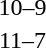<table style="text-align:center">
<tr>
<th width=200></th>
<th width=100></th>
<th width=200></th>
</tr>
<tr>
<td align=right><strong></strong></td>
<td>10–9</td>
<td align=left></td>
</tr>
<tr>
<td align=right><strong></strong></td>
<td>11–7</td>
<td align=left></td>
</tr>
</table>
